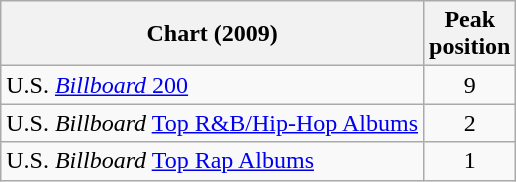<table class="wikitable sortable">
<tr>
<th>Chart (2009)</th>
<th>Peak<br>position</th>
</tr>
<tr>
<td>U.S. <a href='#'><em>Billboard</em> 200</a></td>
<td style="text-align:center;">9</td>
</tr>
<tr>
<td>U.S. <em>Billboard</em> <a href='#'>Top R&B/Hip-Hop Albums</a></td>
<td style="text-align:center;">2</td>
</tr>
<tr>
<td>U.S. <em>Billboard</em> <a href='#'>Top Rap Albums</a></td>
<td style="text-align:center;">1</td>
</tr>
</table>
